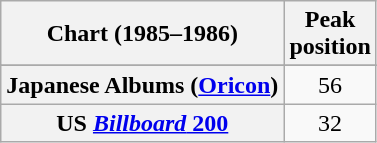<table class="wikitable plainrowheaders">
<tr>
<th>Chart (1985–1986)</th>
<th>Peak<br>position</th>
</tr>
<tr>
</tr>
<tr>
<th scope="row">Japanese Albums (<a href='#'>Oricon</a>)</th>
<td align="center">56</td>
</tr>
<tr>
<th scope="row">US <a href='#'><em>Billboard</em> 200</a></th>
<td align="center">32</td>
</tr>
</table>
